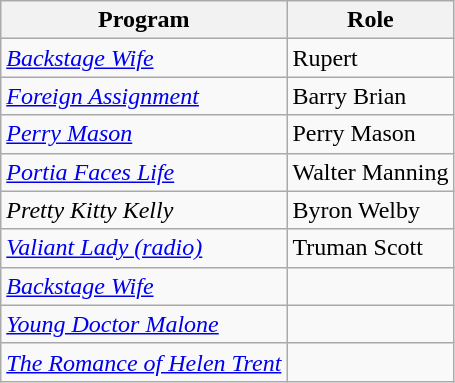<table class="wikitable">
<tr>
<th>Program</th>
<th>Role</th>
</tr>
<tr>
<td><em><a href='#'>Backstage Wife</a></em></td>
<td>Rupert</td>
</tr>
<tr>
<td><em><a href='#'>Foreign Assignment</a></em></td>
<td>Barry Brian</td>
</tr>
<tr>
<td><em><a href='#'>Perry Mason</a></em></td>
<td>Perry Mason</td>
</tr>
<tr>
<td><em><a href='#'>Portia Faces Life</a></em></td>
<td>Walter Manning</td>
</tr>
<tr>
<td><em>Pretty Kitty Kelly</em></td>
<td>Byron Welby</td>
</tr>
<tr>
<td><em><a href='#'>Valiant Lady (radio)</a></em></td>
<td>Truman Scott</td>
</tr>
<tr>
<td><em><a href='#'>Backstage Wife</a></em></td>
<td></td>
</tr>
<tr>
<td><em><a href='#'>Young Doctor Malone</a></em></td>
<td></td>
</tr>
<tr>
<td><em><a href='#'>The Romance of Helen Trent</a></em></td>
<td></td>
</tr>
</table>
